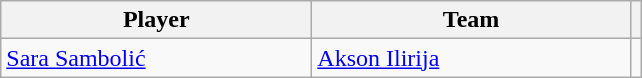<table class="wikitable" style="text-align: center;">
<tr>
<th style="width:200px;">Player</th>
<th style="width:205px;">Team</th>
<th></th>
</tr>
<tr>
<td align=left> <a href='#'>Sara Sambolić</a></td>
<td align=left> <a href='#'>Akson Ilirija</a></td>
<td></td>
</tr>
</table>
